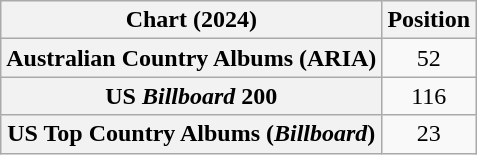<table class="wikitable sortable plainrowheaders" style="text-align:center">
<tr>
<th scope="col">Chart (2024)</th>
<th scope="col">Position</th>
</tr>
<tr>
<th scope="row">Australian Country Albums (ARIA)</th>
<td>52</td>
</tr>
<tr>
<th scope="row">US <em>Billboard</em> 200</th>
<td>116</td>
</tr>
<tr>
<th scope="row">US Top Country Albums (<em>Billboard</em>)</th>
<td>23</td>
</tr>
</table>
